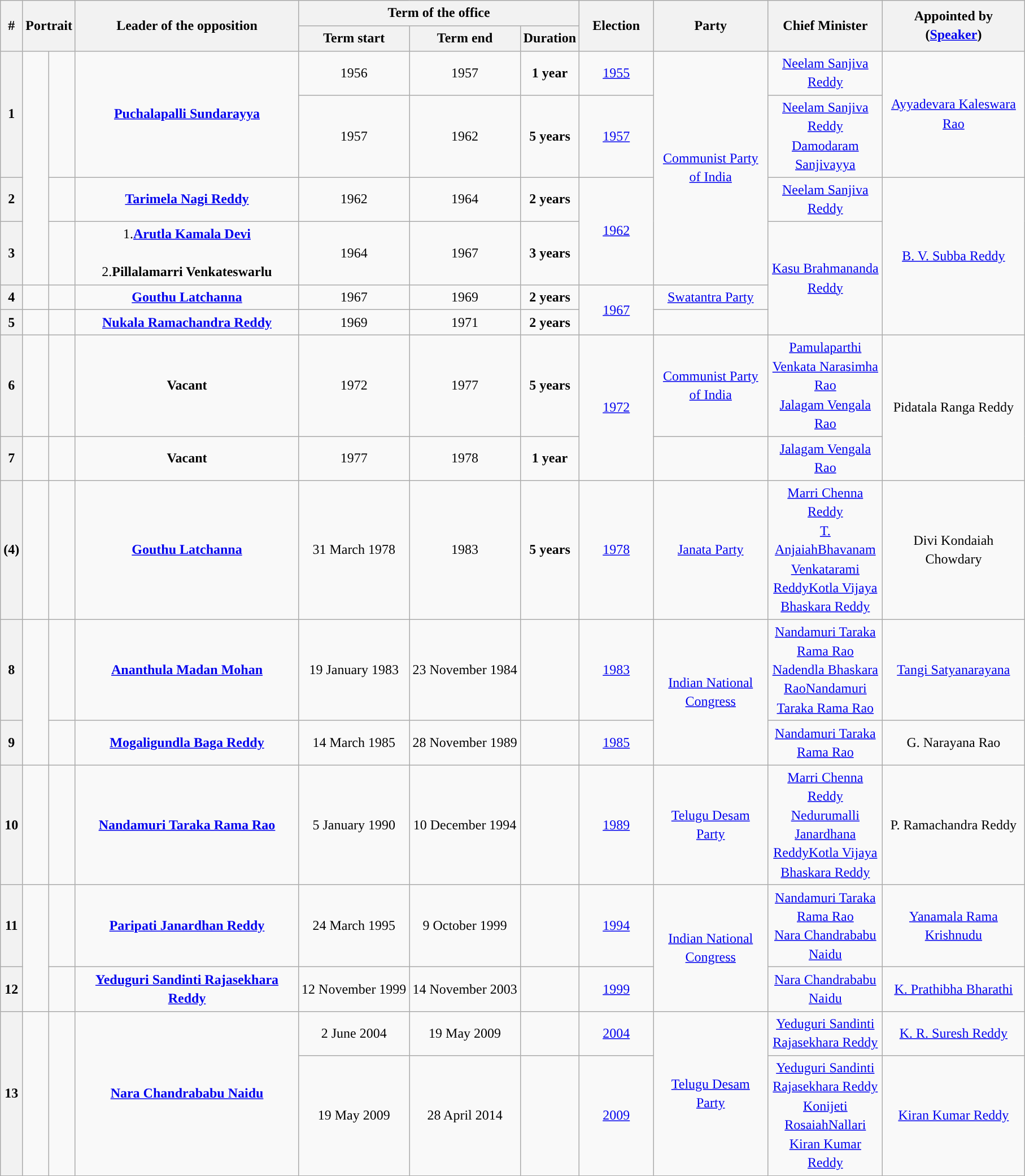<table class="wikitable" style="line-height:1.4em; text-align:center">
<tr>
<th rowspan=2>#</th>
<th rowspan=2 colspan="2">Portrait</th>
<th rowspan=2 style="width:16em">Leader of the opposition<br></th>
<th colspan="3">Term of the office</th>
<th rowspan=2 style="width:5em">Election<br></th>
<th rowspan=2 style="width:8em">Party</th>
<th rowspan=2 style="width:8em">Chief Minister</th>
<th rowspan=2 style="width:10em">Appointed by<br>(<a href='#'>Speaker</a>)</th>
</tr>
<tr>
<th>Term start</th>
<th>Term end</th>
<th>Duration</th>
</tr>
<tr>
<th rowspan=2>1</th>
<td rowspan=4></td>
<td rowspan=2></td>
<td rowspan=2><strong><a href='#'>Puchalapalli Sundarayya</a></strong><br></td>
<td>1956</td>
<td>1957</td>
<td><strong>1 year</strong></td>
<td><a href='#'>1955</a><br></td>
<td rowspan=4><a href='#'>Communist Party of India</a></td>
<td><a href='#'>Neelam Sanjiva Reddy</a></td>
<td rowspan="2"><a href='#'>Ayyadevara Kaleswara Rao</a></td>
</tr>
<tr>
<td>1957</td>
<td>1962</td>
<td><strong>5 years</strong></td>
<td><a href='#'>1957</a><br></td>
<td><a href='#'>Neelam Sanjiva Reddy</a><br><a href='#'>Damodaram Sanjivayya</a></td>
</tr>
<tr>
<th>2</th>
<td></td>
<td><strong><a href='#'>Tarimela Nagi Reddy</a></strong><br></td>
<td>1962</td>
<td>1964</td>
<td><strong>2 years</strong></td>
<td rowspan=2><a href='#'>1962</a><br></td>
<td><a href='#'>Neelam Sanjiva Reddy</a></td>
<td rowspan="4"><a href='#'>B. V. Subba Reddy</a></td>
</tr>
<tr>
<th>3</th>
<td></td>
<td>1.<strong><a href='#'>Arutla Kamala Devi</a></strong><br><br>2.<strong>Pillalamarri Venkateswarlu</strong><br></td>
<td>1964</td>
<td>1967</td>
<td><strong>3 years</strong></td>
<td rowspan="3"><a href='#'>Kasu Brahmananda Reddy</a></td>
</tr>
<tr>
<th>4</th>
<td></td>
<td></td>
<td><strong><a href='#'>Gouthu Latchanna</a></strong><br></td>
<td>1967</td>
<td>1969</td>
<td><strong>2 years</strong></td>
<td rowspan=2><a href='#'>1967</a><br></td>
<td><a href='#'>Swatantra Party</a></td>
</tr>
<tr>
<th>5</th>
<td></td>
<td></td>
<td><strong><a href='#'>Nukala Ramachandra Reddy</a></strong><br></td>
<td>1969</td>
<td>1971</td>
<td><strong>2 years</strong></td>
<td></td>
</tr>
<tr>
<th>6</th>
<td></td>
<td></td>
<td><strong>Vacant</strong></td>
<td>1972</td>
<td>1977</td>
<td><strong>5 years</strong></td>
<td rowspan=2><a href='#'>1972</a><br></td>
<td><a href='#'>Communist Party of India</a></td>
<td><a href='#'>Pamulaparthi Venkata Narasimha Rao</a><br><a href='#'>Jalagam Vengala Rao</a></td>
<td rowspan="2">Pidatala Ranga Reddy</td>
</tr>
<tr>
<th>7</th>
<td></td>
<td></td>
<td><strong>Vacant</strong></td>
<td>1977</td>
<td>1978</td>
<td><strong>1 year</strong></td>
<td></td>
<td><a href='#'>Jalagam Vengala Rao</a></td>
</tr>
<tr>
<th>(4)</th>
<td></td>
<td></td>
<td><strong><a href='#'>Gouthu Latchanna</a></strong><br></td>
<td>31 March 1978</td>
<td>1983</td>
<td><strong>5 years</strong></td>
<td><a href='#'>1978</a><br></td>
<td><a href='#'>Janata Party</a></td>
<td><a href='#'>Marri Chenna Reddy</a><br><a href='#'>T. Anjaiah</a><a href='#'>Bhavanam Venkatarami Reddy</a><a href='#'>Kotla Vijaya Bhaskara Reddy</a></td>
<td>Divi Kondaiah Chowdary</td>
</tr>
<tr>
<th>8</th>
<td rowspan=2></td>
<td></td>
<td><strong><a href='#'>Ananthula Madan Mohan</a></strong><br></td>
<td>19 January 1983</td>
<td>23 November 1984</td>
<td><strong></strong></td>
<td><a href='#'>1983</a><br></td>
<td rowspan="2"><a href='#'>Indian National Congress</a></td>
<td><a href='#'>Nandamuri Taraka Rama Rao</a><br><a href='#'>Nadendla Bhaskara Rao</a><a href='#'>Nandamuri Taraka Rama Rao</a></td>
<td><a href='#'>Tangi Satyanarayana</a></td>
</tr>
<tr>
<th>9</th>
<td></td>
<td><strong><a href='#'>Mogaligundla Baga Reddy</a></strong><br></td>
<td>14 March 1985</td>
<td>28 November 1989</td>
<td><strong></strong></td>
<td><a href='#'>1985</a><br></td>
<td><a href='#'>Nandamuri Taraka Rama Rao</a></td>
<td>G. Narayana Rao</td>
</tr>
<tr>
<th>10</th>
<td></td>
<td></td>
<td><strong><a href='#'>Nandamuri Taraka Rama Rao</a></strong><br></td>
<td>5 January 1990</td>
<td>10 December 1994</td>
<td><strong></strong></td>
<td><a href='#'>1989</a><br></td>
<td><a href='#'>Telugu Desam Party</a></td>
<td><a href='#'>Marri Chenna Reddy</a><br><a href='#'>Nedurumalli Janardhana Reddy</a><a href='#'>Kotla Vijaya Bhaskara Reddy</a></td>
<td>P. Ramachandra Reddy</td>
</tr>
<tr>
<th>11</th>
<td rowspan=2></td>
<td></td>
<td><strong><a href='#'>Paripati Janardhan Reddy</a></strong><br></td>
<td>24 March 1995</td>
<td>9 October 1999</td>
<td><strong></strong></td>
<td><a href='#'>1994</a><br></td>
<td rowspan=2><a href='#'>Indian National Congress</a></td>
<td><a href='#'>Nandamuri Taraka Rama Rao</a><br><a href='#'>Nara Chandrababu Naidu</a></td>
<td><a href='#'>Yanamala Rama Krishnudu</a></td>
</tr>
<tr>
<th>12</th>
<td></td>
<td><strong><a href='#'>Yeduguri Sandinti Rajasekhara Reddy</a></strong><br></td>
<td>12 November 1999</td>
<td>14 November 2003</td>
<td><strong></strong></td>
<td><a href='#'>1999</a><br></td>
<td><a href='#'>Nara Chandrababu Naidu</a></td>
<td><a href='#'>K. Prathibha Bharathi</a></td>
</tr>
<tr>
<th rowspan=2>13</th>
<td rowspan=2></td>
<td rowspan=2></td>
<td rowspan=2><strong><a href='#'>Nara Chandrababu Naidu</a></strong><br></td>
<td>2 June 2004</td>
<td>19 May 2009</td>
<td><strong></strong></td>
<td><a href='#'>2004</a><br></td>
<td rowspan=2><a href='#'>Telugu Desam Party</a></td>
<td><a href='#'>Yeduguri Sandinti Rajasekhara Reddy</a></td>
<td><a href='#'>K. R. Suresh Reddy</a></td>
</tr>
<tr>
<td>19 May 2009</td>
<td>28 April 2014</td>
<td><strong></strong></td>
<td><a href='#'>2009</a><br></td>
<td><a href='#'>Yeduguri Sandinti Rajasekhara Reddy</a><br><a href='#'>Konijeti Rosaiah</a><a href='#'>Nallari Kiran Kumar Reddy</a></td>
<td><a href='#'>Kiran Kumar Reddy</a></td>
</tr>
</table>
